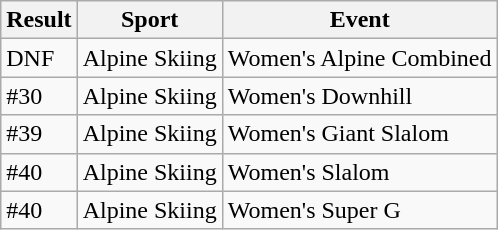<table class="wikitable">
<tr>
<th>Result</th>
<th>Sport</th>
<th>Event</th>
</tr>
<tr>
<td>DNF</td>
<td>Alpine Skiing</td>
<td>Women's Alpine Combined</td>
</tr>
<tr>
<td>#30</td>
<td>Alpine Skiing</td>
<td>Women's Downhill</td>
</tr>
<tr>
<td>#39</td>
<td>Alpine Skiing</td>
<td>Women's Giant Slalom</td>
</tr>
<tr>
<td>#40</td>
<td>Alpine Skiing</td>
<td>Women's Slalom</td>
</tr>
<tr>
<td>#40</td>
<td>Alpine Skiing</td>
<td>Women's Super G</td>
</tr>
</table>
